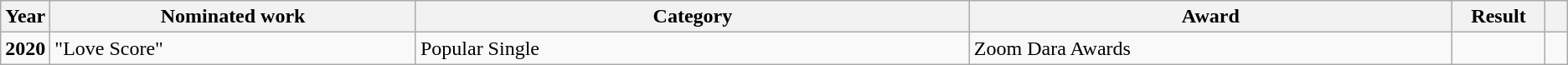<table class="wikitable sortable">
<tr>
<th scope="col" style="width:1em;">Year</th>
<th scope="col" style="width:25em;">Nominated work</th>
<th scope="col" style="width:40em;">Category</th>
<th scope="col" style="width:35em;">Award</th>
<th scope="col" style="width:5em;">Result</th>
<th scope="col" style="width:1em;"class="unsortable"></th>
</tr>
<tr>
<td><strong>2020</strong></td>
<td>"Love Score"<br></td>
<td>Popular Single</td>
<td>Zoom Dara Awards</td>
<td></td>
<td style="text-align: center;"></td>
</tr>
</table>
